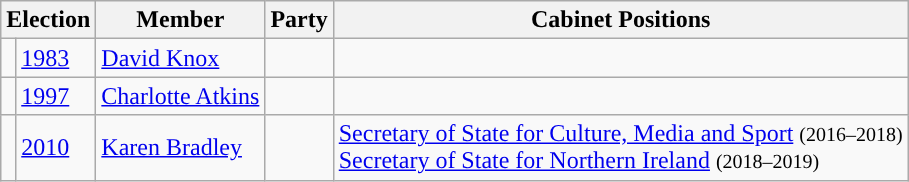<table class="wikitable">
<tr>
<th colspan="2">Election</th>
<th>Member</th>
<th>Party</th>
<th>Cabinet Positions</th>
</tr>
<tr>
<td style="color:inherit;background-color: "></td>
<td><a href='#'>1983</a></td>
<td><a href='#'>David Knox</a></td>
<td></td>
<td></td>
</tr>
<tr>
<td style="color:inherit;background-color: "></td>
<td><a href='#'>1997</a></td>
<td><a href='#'>Charlotte Atkins</a></td>
<td></td>
<td></td>
</tr>
<tr>
<td style="color:inherit;background-color: "></td>
<td><a href='#'>2010</a></td>
<td><a href='#'>Karen Bradley</a></td>
<td></td>
<td rowspan=1><a href='#'>Secretary of State for Culture, Media and Sport</a> <small>(2016–2018)</small><br><a href='#'>Secretary of State for Northern Ireland</a> <small>(2018–2019)</small></td>
</tr>
</table>
